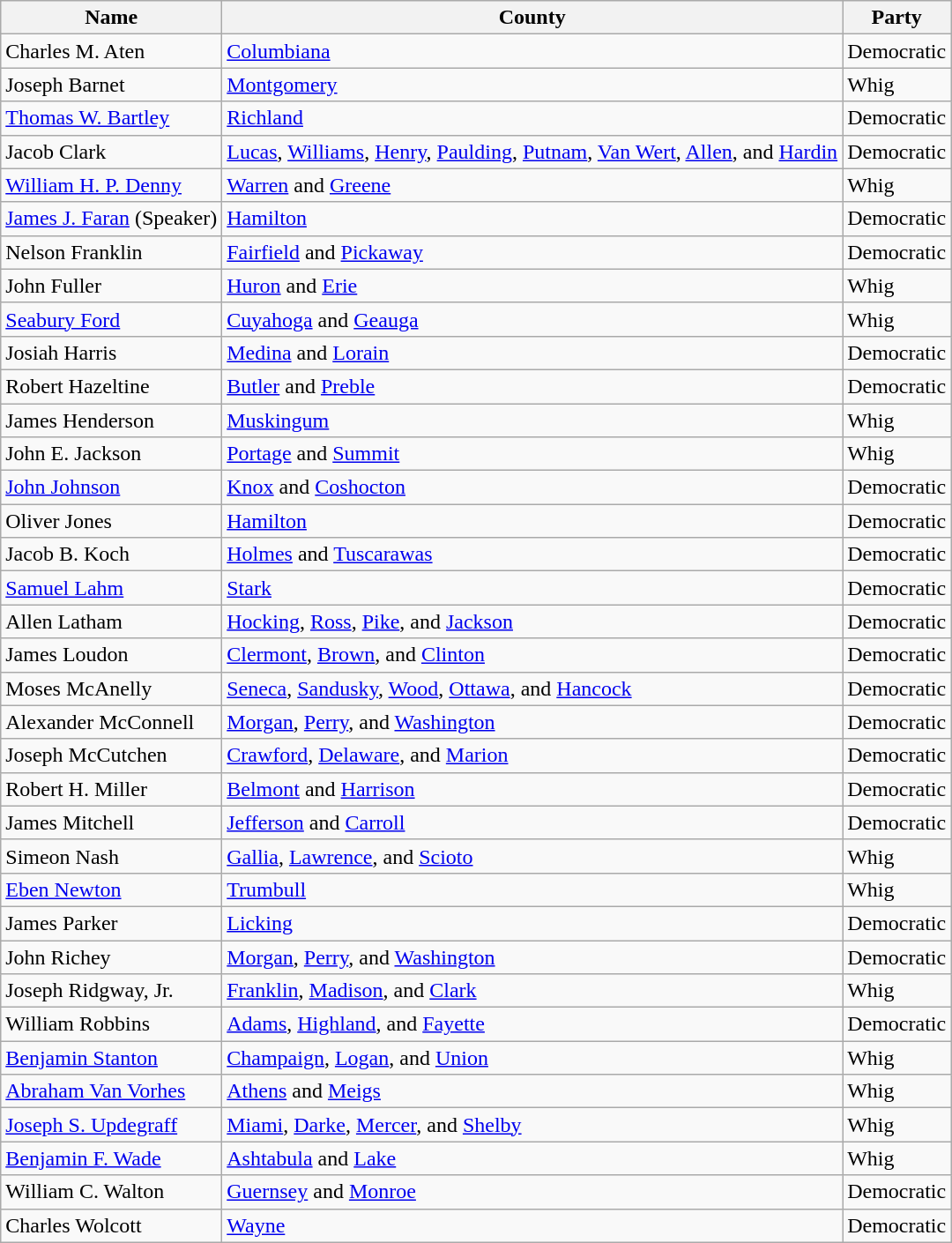<table class="wikitable sortable">
<tr>
<th>Name</th>
<th>County</th>
<th>Party</th>
</tr>
<tr>
<td>Charles M. Aten</td>
<td><a href='#'>Columbiana</a></td>
<td>Democratic</td>
</tr>
<tr>
<td>Joseph Barnet</td>
<td><a href='#'>Montgomery</a></td>
<td>Whig</td>
</tr>
<tr>
<td><a href='#'>Thomas W. Bartley</a></td>
<td><a href='#'>Richland</a></td>
<td>Democratic</td>
</tr>
<tr>
<td>Jacob Clark</td>
<td><a href='#'>Lucas</a>, <a href='#'>Williams</a>, <a href='#'>Henry</a>, <a href='#'>Paulding</a>, <a href='#'>Putnam</a>, <a href='#'>Van Wert</a>, <a href='#'>Allen</a>, and <a href='#'>Hardin</a></td>
<td>Democratic</td>
</tr>
<tr>
<td><a href='#'>William H. P. Denny</a></td>
<td><a href='#'>Warren</a> and <a href='#'>Greene</a></td>
<td>Whig</td>
</tr>
<tr>
<td><a href='#'>James J. Faran</a> (Speaker)</td>
<td><a href='#'>Hamilton</a></td>
<td>Democratic</td>
</tr>
<tr>
<td>Nelson Franklin</td>
<td><a href='#'>Fairfield</a> and <a href='#'>Pickaway</a></td>
<td>Democratic</td>
</tr>
<tr>
<td>John Fuller</td>
<td><a href='#'>Huron</a> and <a href='#'>Erie</a></td>
<td>Whig</td>
</tr>
<tr>
<td><a href='#'>Seabury Ford</a></td>
<td><a href='#'>Cuyahoga</a> and <a href='#'>Geauga</a></td>
<td>Whig</td>
</tr>
<tr>
<td>Josiah Harris</td>
<td><a href='#'>Medina</a> and <a href='#'>Lorain</a></td>
<td>Democratic</td>
</tr>
<tr>
<td>Robert Hazeltine</td>
<td><a href='#'>Butler</a> and <a href='#'>Preble</a></td>
<td>Democratic</td>
</tr>
<tr>
<td>James Henderson</td>
<td><a href='#'>Muskingum</a></td>
<td>Whig</td>
</tr>
<tr>
<td>John E. Jackson</td>
<td><a href='#'>Portage</a> and <a href='#'>Summit</a></td>
<td>Whig</td>
</tr>
<tr>
<td><a href='#'>John Johnson</a></td>
<td><a href='#'>Knox</a> and <a href='#'>Coshocton</a></td>
<td>Democratic</td>
</tr>
<tr>
<td>Oliver Jones</td>
<td><a href='#'>Hamilton</a></td>
<td>Democratic</td>
</tr>
<tr>
<td>Jacob B. Koch</td>
<td><a href='#'>Holmes</a> and <a href='#'>Tuscarawas</a></td>
<td>Democratic</td>
</tr>
<tr>
<td><a href='#'>Samuel Lahm</a></td>
<td><a href='#'>Stark</a></td>
<td>Democratic</td>
</tr>
<tr>
<td>Allen Latham</td>
<td><a href='#'>Hocking</a>, <a href='#'>Ross</a>, <a href='#'>Pike</a>, and <a href='#'>Jackson</a></td>
<td>Democratic</td>
</tr>
<tr>
<td>James Loudon</td>
<td><a href='#'>Clermont</a>, <a href='#'>Brown</a>, and <a href='#'>Clinton</a></td>
<td>Democratic</td>
</tr>
<tr>
<td>Moses McAnelly</td>
<td><a href='#'>Seneca</a>, <a href='#'>Sandusky</a>, <a href='#'>Wood</a>, <a href='#'>Ottawa</a>, and <a href='#'>Hancock</a></td>
<td>Democratic</td>
</tr>
<tr>
<td>Alexander McConnell</td>
<td><a href='#'>Morgan</a>, <a href='#'>Perry</a>, and <a href='#'>Washington</a></td>
<td>Democratic</td>
</tr>
<tr>
<td>Joseph McCutchen</td>
<td><a href='#'>Crawford</a>, <a href='#'>Delaware</a>, and <a href='#'>Marion</a></td>
<td>Democratic</td>
</tr>
<tr>
<td>Robert H. Miller</td>
<td><a href='#'>Belmont</a> and <a href='#'>Harrison</a></td>
<td>Democratic</td>
</tr>
<tr>
<td>James Mitchell</td>
<td><a href='#'>Jefferson</a> and <a href='#'>Carroll</a></td>
<td>Democratic</td>
</tr>
<tr>
<td>Simeon Nash</td>
<td><a href='#'>Gallia</a>, <a href='#'>Lawrence</a>, and <a href='#'>Scioto</a></td>
<td>Whig</td>
</tr>
<tr>
<td><a href='#'>Eben Newton</a></td>
<td><a href='#'>Trumbull</a></td>
<td>Whig</td>
</tr>
<tr>
<td>James Parker</td>
<td><a href='#'>Licking</a></td>
<td>Democratic</td>
</tr>
<tr>
<td>John Richey</td>
<td><a href='#'>Morgan</a>, <a href='#'>Perry</a>, and <a href='#'>Washington</a></td>
<td>Democratic</td>
</tr>
<tr>
<td>Joseph Ridgway, Jr.</td>
<td><a href='#'>Franklin</a>, <a href='#'>Madison</a>, and <a href='#'>Clark</a></td>
<td>Whig</td>
</tr>
<tr>
<td>William Robbins</td>
<td><a href='#'>Adams</a>, <a href='#'>Highland</a>, and <a href='#'>Fayette</a></td>
<td>Democratic</td>
</tr>
<tr>
<td><a href='#'>Benjamin Stanton</a></td>
<td><a href='#'>Champaign</a>, <a href='#'>Logan</a>, and <a href='#'>Union</a></td>
<td>Whig</td>
</tr>
<tr>
<td><a href='#'>Abraham Van Vorhes</a></td>
<td><a href='#'>Athens</a> and <a href='#'>Meigs</a></td>
<td>Whig</td>
</tr>
<tr>
<td><a href='#'>Joseph S. Updegraff</a></td>
<td><a href='#'>Miami</a>, <a href='#'>Darke</a>, <a href='#'>Mercer</a>, and <a href='#'>Shelby</a></td>
<td>Whig</td>
</tr>
<tr>
<td><a href='#'>Benjamin F. Wade</a></td>
<td><a href='#'>Ashtabula</a> and <a href='#'>Lake</a></td>
<td>Whig</td>
</tr>
<tr>
<td>William C. Walton</td>
<td><a href='#'>Guernsey</a> and <a href='#'>Monroe</a></td>
<td>Democratic</td>
</tr>
<tr>
<td>Charles Wolcott</td>
<td><a href='#'>Wayne</a></td>
<td>Democratic</td>
</tr>
</table>
